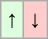<table class="wikitable" align="center">
<tr>
<td style="background:#ddffdd">↑ </td>
<td style="background:#ffcccc">↓ </td>
</tr>
</table>
